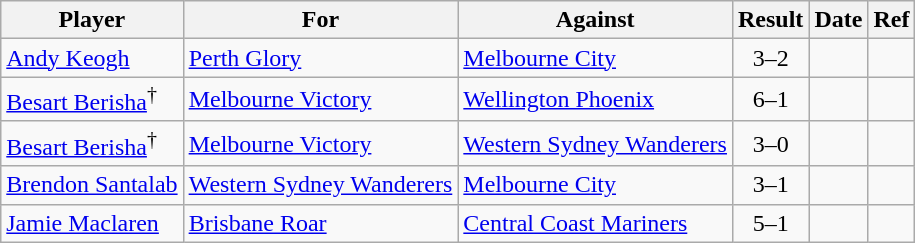<table class="wikitable">
<tr>
<th>Player</th>
<th>For</th>
<th>Against</th>
<th style="text-align:center">Result</th>
<th>Date</th>
<th>Ref</th>
</tr>
<tr>
<td> <a href='#'>Andy Keogh</a></td>
<td><a href='#'>Perth Glory</a></td>
<td><a href='#'>Melbourne City</a></td>
<td style="text-align:center;">3–2</td>
<td></td>
<td></td>
</tr>
<tr>
<td> <a href='#'>Besart Berisha</a><sup>†</sup></td>
<td><a href='#'>Melbourne Victory</a></td>
<td><a href='#'>Wellington Phoenix</a></td>
<td style="text-align:center;">6–1</td>
<td></td>
<td></td>
</tr>
<tr>
<td> <a href='#'>Besart Berisha</a><sup>†</sup></td>
<td><a href='#'>Melbourne Victory</a></td>
<td><a href='#'>Western Sydney Wanderers</a></td>
<td style="text-align:center;">3–0</td>
<td></td>
<td></td>
</tr>
<tr>
<td> <a href='#'>Brendon Santalab</a></td>
<td><a href='#'>Western Sydney Wanderers</a></td>
<td><a href='#'>Melbourne City</a></td>
<td style="text-align:center;">3–1</td>
<td></td>
<td></td>
</tr>
<tr>
<td> <a href='#'>Jamie Maclaren</a></td>
<td><a href='#'>Brisbane Roar</a></td>
<td><a href='#'>Central Coast Mariners</a></td>
<td style="text-align:center;">5–1</td>
<td></td>
<td></td>
</tr>
</table>
